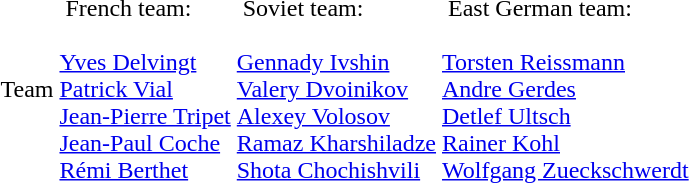<table>
<tr>
<td>Team</td>
<td> French team:<br><br><a href='#'>Yves Delvingt</a><br>
<a href='#'>Patrick Vial</a><br>
<a href='#'>Jean-Pierre Tripet</a><br>
<a href='#'>Jean-Paul Coche</a><br>
<a href='#'>Rémi Berthet</a></td>
<td> Soviet team:<br><br><a href='#'>Gennady Ivshin</a><br>
<a href='#'>Valery Dvoinikov</a><br>
<a href='#'>Alexey Volosov</a><br>
<a href='#'>Ramaz Kharshiladze</a><br>
<a href='#'>Shota Chochishvili</a></td>
<td> East German team:<br><br><a href='#'>Torsten Reissmann</a><br>
<a href='#'>Andre Gerdes</a><br>
<a href='#'>Detlef Ultsch</a><br>
<a href='#'>Rainer Kohl</a><br>
<a href='#'>Wolfgang Zueckschwerdt</a></td>
</tr>
</table>
